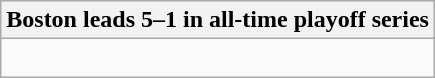<table class="wikitable collapsible collapsed">
<tr>
<th>Boston leads 5–1 in all-time playoff series</th>
</tr>
<tr>
<td><br>




</td>
</tr>
</table>
